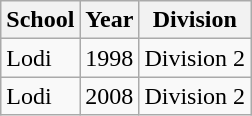<table class="wikitable">
<tr>
<th>School</th>
<th>Year</th>
<th>Division</th>
</tr>
<tr>
<td>Lodi</td>
<td>1998</td>
<td>Division 2</td>
</tr>
<tr>
<td>Lodi</td>
<td>2008</td>
<td>Division 2</td>
</tr>
</table>
